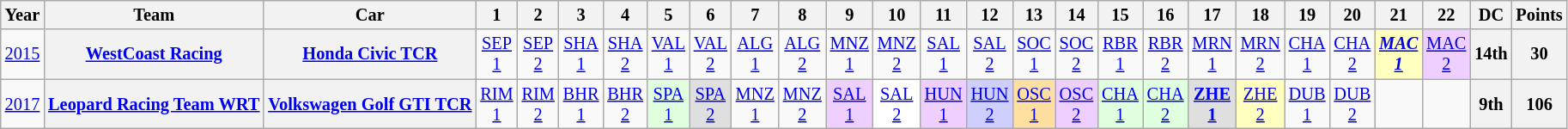<table class="wikitable" style="text-align:center; font-size:85%">
<tr>
<th>Year</th>
<th>Team</th>
<th>Car</th>
<th>1</th>
<th>2</th>
<th>3</th>
<th>4</th>
<th>5</th>
<th>6</th>
<th>7</th>
<th>8</th>
<th>9</th>
<th>10</th>
<th>11</th>
<th>12</th>
<th>13</th>
<th>14</th>
<th>15</th>
<th>16</th>
<th>17</th>
<th>18</th>
<th>19</th>
<th>20</th>
<th>21</th>
<th>22</th>
<th>DC</th>
<th>Points</th>
</tr>
<tr>
<td><a href='#'>2015</a></td>
<th nowrap><a href='#'>WestCoast Racing</a></th>
<th nowrap><a href='#'>Honda Civic TCR</a></th>
<td><a href='#'>SEP<br>1</a></td>
<td><a href='#'>SEP<br>2</a></td>
<td><a href='#'>SHA<br>1</a></td>
<td><a href='#'>SHA<br>2</a></td>
<td><a href='#'>VAL<br>1</a></td>
<td><a href='#'>VAL<br>2</a></td>
<td><a href='#'>ALG<br>1</a></td>
<td><a href='#'>ALG<br>2</a></td>
<td><a href='#'>MNZ<br>1</a></td>
<td><a href='#'>MNZ<br>2</a></td>
<td><a href='#'>SAL<br>1</a></td>
<td><a href='#'>SAL<br>2</a></td>
<td><a href='#'>SOC<br>1</a></td>
<td><a href='#'>SOC<br>2</a></td>
<td><a href='#'>RBR<br>1</a></td>
<td><a href='#'>RBR<br>2</a></td>
<td><a href='#'>MRN<br>1</a></td>
<td><a href='#'>MRN<br>2</a></td>
<td><a href='#'>CHA<br>1</a></td>
<td><a href='#'>CHA<br>2</a></td>
<td style="background:#FFFFBF;"><strong><em><a href='#'>MAC<br>1</a></em></strong><br></td>
<td style="background:#EFCFFF;"><a href='#'>MAC<br>2</a><br></td>
<th>14th</th>
<th>30</th>
</tr>
<tr>
<td><a href='#'>2017</a></td>
<th nowrap><a href='#'>Leopard Racing Team WRT</a></th>
<th nowrap><a href='#'>Volkswagen Golf GTI TCR</a></th>
<td><a href='#'>RIM<br>1</a></td>
<td><a href='#'>RIM<br>2</a></td>
<td><a href='#'>BHR<br>1</a></td>
<td><a href='#'>BHR<br>2</a></td>
<td style="background:#DFFFDF;"><a href='#'>SPA<br>1</a><br></td>
<td style="background:#DFDFDF;"><a href='#'>SPA<br>2</a><br></td>
<td><a href='#'>MNZ<br>1</a></td>
<td><a href='#'>MNZ<br>2</a></td>
<td style="background:#EFCFFF;"><a href='#'>SAL<br>1</a><br></td>
<td style="background:#FFFFFF;"><a href='#'>SAL<br>2</a><br></td>
<td style="background:#EFCFFF;"><a href='#'>HUN<br>1</a><br></td>
<td style="background:#CFCFFF;"><a href='#'>HUN<br>2</a><br></td>
<td style="background:#FFDF9F;"><a href='#'>OSC<br>1</a><br></td>
<td style="background:#EFCFFF;"><a href='#'>OSC<br>2</a><br></td>
<td style="background:#DFFFDF;"><a href='#'>CHA<br>1</a><br></td>
<td style="background:#DFFFDF;"><a href='#'>CHA<br>2</a><br></td>
<td style="background:#DFDFDF;"><strong><a href='#'>ZHE<br>1</a></strong><br></td>
<td style="background:#FFFFBF;"><a href='#'>ZHE<br>2</a><br></td>
<td><a href='#'>DUB<br>1</a></td>
<td><a href='#'>DUB<br>2</a></td>
<td></td>
<td></td>
<th>9th</th>
<th>106</th>
</tr>
</table>
